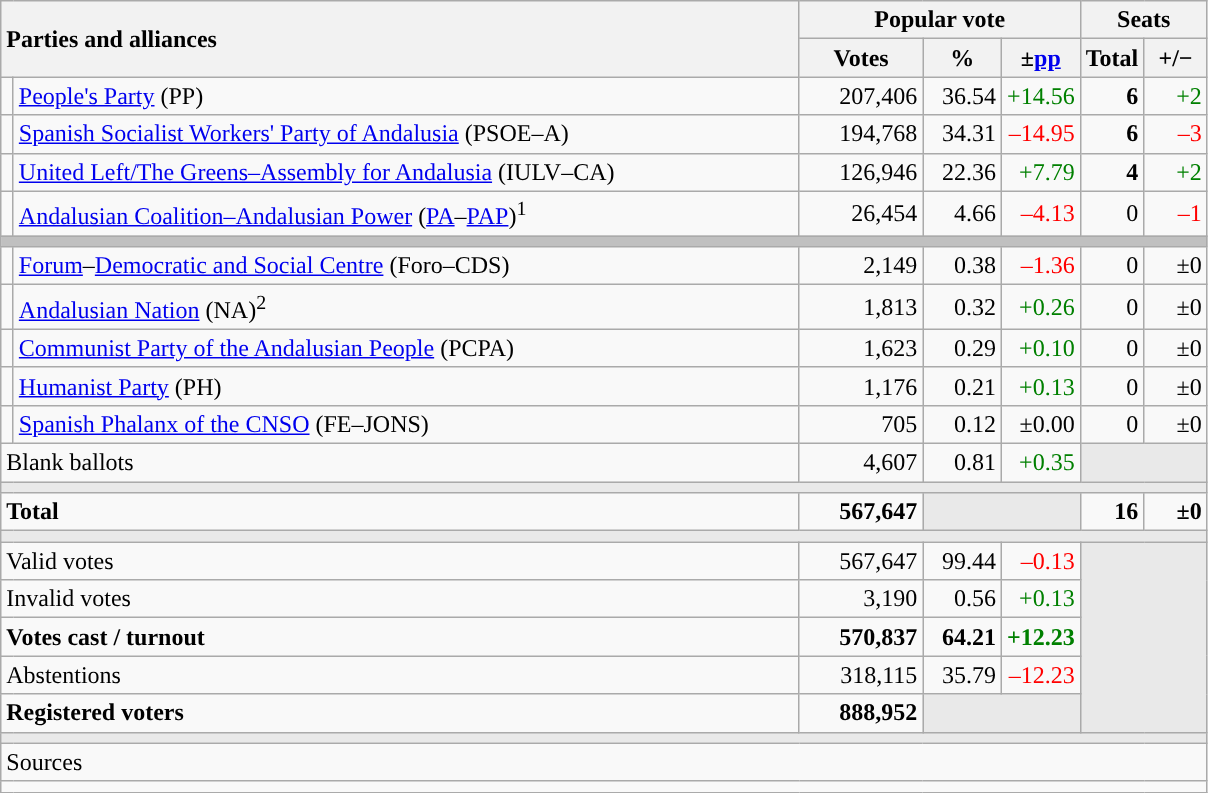<table class="wikitable" style="text-align:right;">
<tr>
<th style="text-align:left;" rowspan="2" colspan="2" width="525">Parties and alliances</th>
<th colspan="3">Popular vote</th>
<th colspan="2">Seats</th>
</tr>
<tr>
<th width="75">Votes</th>
<th width="45">%</th>
<th width="45">±<a href='#'>pp</a></th>
<th width="35">Total</th>
<th width="35">+/−</th>
</tr>
<tr>
<td width="1" style="color:inherit;background:"></td>
<td align="left"><a href='#'>People's Party</a> (PP)</td>
<td>207,406</td>
<td>36.54</td>
<td style="color:green;">+14.56</td>
<td><strong>6</strong></td>
<td style="color:green;">+2</td>
</tr>
<tr>
<td style="color:inherit;background:"></td>
<td align="left"><a href='#'>Spanish Socialist Workers' Party of Andalusia</a> (PSOE–A)</td>
<td>194,768</td>
<td>34.31</td>
<td style="color:red;">–14.95</td>
<td><strong>6</strong></td>
<td style="color:red;">–3</td>
</tr>
<tr>
<td style="color:inherit;background:"></td>
<td align="left"><a href='#'>United Left/The Greens–Assembly for Andalusia</a> (IULV–CA)</td>
<td>126,946</td>
<td>22.36</td>
<td style="color:green;">+7.79</td>
<td><strong>4</strong></td>
<td style="color:green;">+2</td>
</tr>
<tr>
<td style="color:inherit;background:"></td>
<td align="left"><a href='#'>Andalusian Coalition–Andalusian Power</a> (<a href='#'>PA</a>–<a href='#'>PAP</a>)<sup>1</sup></td>
<td>26,454</td>
<td>4.66</td>
<td style="color:red;">–4.13</td>
<td>0</td>
<td style="color:red;">–1</td>
</tr>
<tr>
<td colspan="7" bgcolor="#C0C0C0"></td>
</tr>
<tr>
<td style="color:inherit;background:"></td>
<td align="left"><a href='#'>Forum</a>–<a href='#'>Democratic and Social Centre</a> (Foro–CDS)</td>
<td>2,149</td>
<td>0.38</td>
<td style="color:red;">–1.36</td>
<td>0</td>
<td>±0</td>
</tr>
<tr>
<td style="color:inherit;background:"></td>
<td align="left"><a href='#'>Andalusian Nation</a> (NA)<sup>2</sup></td>
<td>1,813</td>
<td>0.32</td>
<td style="color:green;">+0.26</td>
<td>0</td>
<td>±0</td>
</tr>
<tr>
<td style="color:inherit;background:"></td>
<td align="left"><a href='#'>Communist Party of the Andalusian People</a> (PCPA)</td>
<td>1,623</td>
<td>0.29</td>
<td style="color:green;">+0.10</td>
<td>0</td>
<td>±0</td>
</tr>
<tr>
<td style="color:inherit;background:"></td>
<td align="left"><a href='#'>Humanist Party</a> (PH)</td>
<td>1,176</td>
<td>0.21</td>
<td style="color:green;">+0.13</td>
<td>0</td>
<td>±0</td>
</tr>
<tr>
<td style="color:inherit;background:"></td>
<td align="left"><a href='#'>Spanish Phalanx of the CNSO</a> (FE–JONS)</td>
<td>705</td>
<td>0.12</td>
<td>±0.00</td>
<td>0</td>
<td>±0</td>
</tr>
<tr>
<td align="left" colspan="2">Blank ballots</td>
<td>4,607</td>
<td>0.81</td>
<td style="color:green;">+0.35</td>
<td bgcolor="#E9E9E9" colspan="2"></td>
</tr>
<tr>
<td colspan="7" bgcolor="#E9E9E9"></td>
</tr>
<tr style="font-weight:bold;">
<td align="left" colspan="2">Total</td>
<td>567,647</td>
<td bgcolor="#E9E9E9" colspan="2"></td>
<td>16</td>
<td>±0</td>
</tr>
<tr>
<td colspan="7" bgcolor="#E9E9E9"></td>
</tr>
<tr>
<td align="left" colspan="2">Valid votes</td>
<td>567,647</td>
<td>99.44</td>
<td style="color:red;">–0.13</td>
<td bgcolor="#E9E9E9" colspan="2" rowspan="5"></td>
</tr>
<tr>
<td align="left" colspan="2">Invalid votes</td>
<td>3,190</td>
<td>0.56</td>
<td style="color:green;">+0.13</td>
</tr>
<tr style="font-weight:bold;">
<td align="left" colspan="2">Votes cast / turnout</td>
<td>570,837</td>
<td>64.21</td>
<td style="color:green;">+12.23</td>
</tr>
<tr>
<td align="left" colspan="2">Abstentions</td>
<td>318,115</td>
<td>35.79</td>
<td style="color:red;">–12.23</td>
</tr>
<tr style="font-weight:bold;">
<td align="left" colspan="2">Registered voters</td>
<td>888,952</td>
<td bgcolor="#E9E9E9" colspan="2"></td>
</tr>
<tr>
<td colspan="7" bgcolor="#E9E9E9"></td>
</tr>
<tr>
<td align="left" colspan="7">Sources</td>
</tr>
<tr>
<td colspan="7" style="text-align:left; max-width:790px;"></td>
</tr>
</table>
